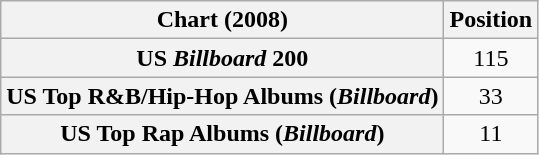<table class="wikitable sortable plainrowheaders" style="text-align:center">
<tr>
<th scope="col">Chart (2008)</th>
<th scope="col">Position</th>
</tr>
<tr>
<th scope="row">US <em>Billboard</em> 200</th>
<td style="text-align:center;">115</td>
</tr>
<tr>
<th scope="row">US Top R&B/Hip-Hop Albums (<em>Billboard</em>)</th>
<td style="text-align:center;">33</td>
</tr>
<tr>
<th scope="row">US Top Rap Albums (<em>Billboard</em>)</th>
<td style="text-align:center;">11</td>
</tr>
</table>
